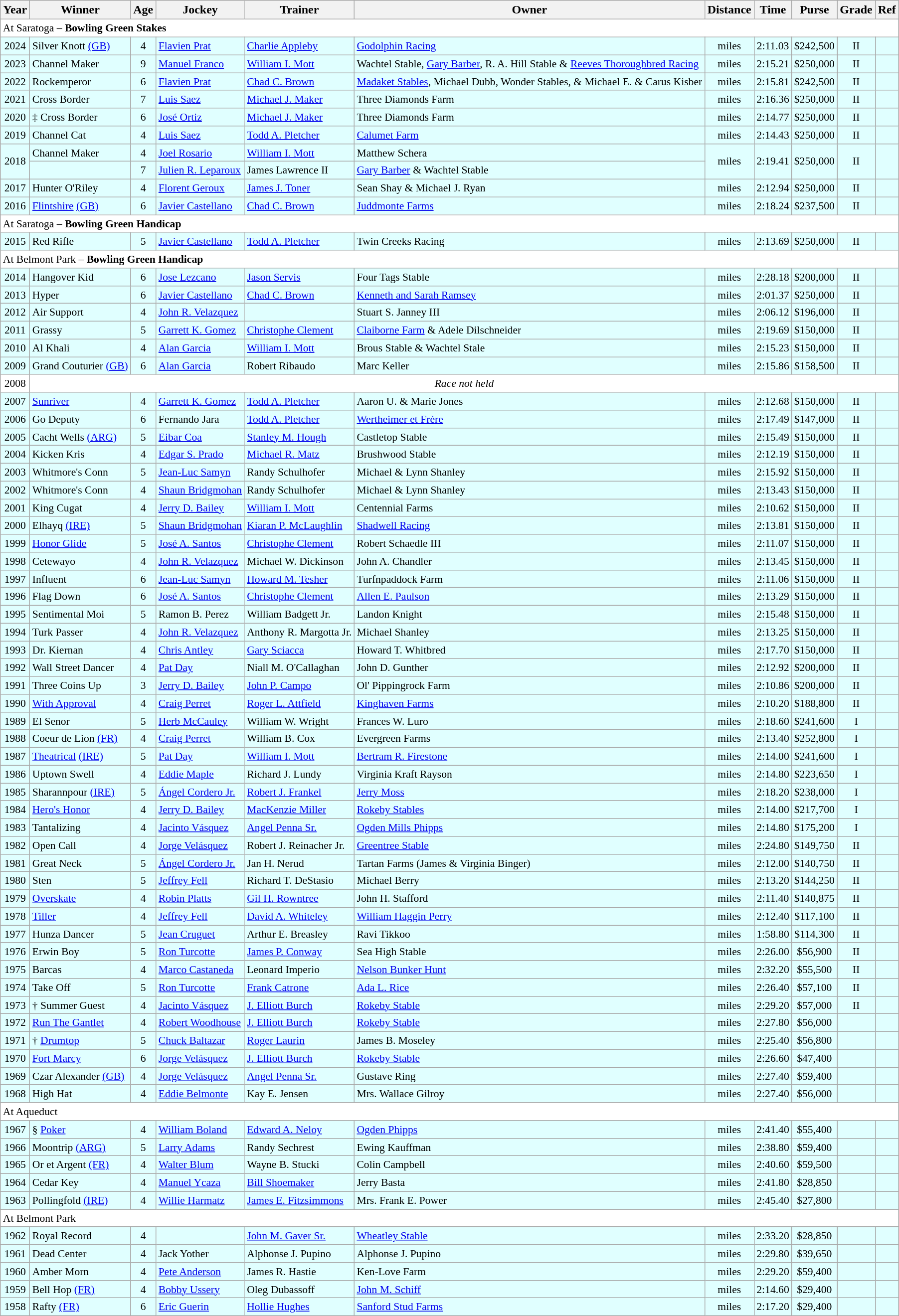<table class="wikitable sortable">
<tr>
<th>Year</th>
<th>Winner</th>
<th>Age</th>
<th>Jockey</th>
<th>Trainer</th>
<th>Owner</th>
<th>Distance</th>
<th>Time</th>
<th>Purse</th>
<th>Grade</th>
<th>Ref</th>
</tr>
<tr style="font-size:90%; background-color:white">
<td align="left" colspan=11>At Saratoga – <strong>Bowling Green Stakes</strong></td>
</tr>
<tr style="font-size:90%; background-color:lightcyan">
<td align=center>2024</td>
<td>Silver Knott <a href='#'>(GB)</a></td>
<td align=center>4</td>
<td><a href='#'>Flavien Prat</a></td>
<td><a href='#'>Charlie Appleby</a></td>
<td><a href='#'>Godolphin Racing</a></td>
<td align=center> miles</td>
<td align=center>2:11.03</td>
<td align=center>$242,500</td>
<td align=center>II</td>
<td></td>
</tr>
<tr style="font-size:90%; background-color:lightcyan">
<td align=center>2023</td>
<td>Channel Maker</td>
<td align=center>9</td>
<td><a href='#'>Manuel Franco</a></td>
<td><a href='#'>William I. Mott</a></td>
<td>Wachtel Stable, <a href='#'>Gary Barber</a>, R. A. Hill Stable & <a href='#'>Reeves Thoroughbred Racing</a></td>
<td align=center> miles</td>
<td align=center>2:15.21</td>
<td align=center>$250,000</td>
<td align=center>II</td>
<td></td>
</tr>
<tr style="font-size:90%; background-color:lightcyan">
<td align=center>2022</td>
<td>Rockemperor</td>
<td align=center>6</td>
<td><a href='#'>Flavien Prat</a></td>
<td><a href='#'>Chad C. Brown</a></td>
<td><a href='#'>Madaket Stables</a>, Michael Dubb, Wonder Stables, & Michael E. & Carus Kisber</td>
<td align=center> miles</td>
<td align=center>2:15.81</td>
<td align=center>$242,500</td>
<td align=center>II</td>
<td></td>
</tr>
<tr style="font-size:90%; background-color:lightcyan">
<td align=center>2021</td>
<td>Cross Border</td>
<td align=center>7</td>
<td><a href='#'>Luis Saez</a></td>
<td><a href='#'>Michael J. Maker</a></td>
<td>Three Diamonds Farm</td>
<td align=center> miles</td>
<td align=center>2:16.36</td>
<td align=center>$250,000</td>
<td align=center>II</td>
<td></td>
</tr>
<tr style="font-size:90%; background-color:lightcyan">
<td align=center>2020</td>
<td>‡ Cross Border</td>
<td align=center>6</td>
<td><a href='#'>José Ortiz</a></td>
<td><a href='#'>Michael J. Maker</a></td>
<td>Three Diamonds Farm</td>
<td align=center> miles</td>
<td align=center>2:14.77</td>
<td align=center>$250,000</td>
<td align=center>II</td>
<td></td>
</tr>
<tr style="font-size:90%; background-color:lightcyan">
<td align=center>2019</td>
<td>Channel Cat</td>
<td align=center>4</td>
<td><a href='#'>Luis Saez</a></td>
<td><a href='#'>Todd A. Pletcher</a></td>
<td><a href='#'>Calumet Farm</a></td>
<td align=center> miles</td>
<td align=center>2:14.43</td>
<td align=center>$250,000</td>
<td align=center>II</td>
<td></td>
</tr>
<tr style="font-size:90%; background-color:lightcyan">
<td align=center rowspan=2>2018</td>
<td>Channel Maker</td>
<td align=center>4</td>
<td><a href='#'>Joel Rosario</a></td>
<td><a href='#'>William I. Mott</a></td>
<td>Matthew Schera</td>
<td align=center rowspan=2> miles</td>
<td align=center rowspan=2>2:19.41</td>
<td align=center rowspan=2>$250,000</td>
<td align=center rowspan=2>II</td>
<td rowspan=2></td>
</tr>
<tr style="font-size:90%; background-color:lightcyan">
<td></td>
<td align=center>7</td>
<td><a href='#'>Julien R. Leparoux</a></td>
<td>James Lawrence II</td>
<td><a href='#'>Gary Barber</a> & Wachtel Stable</td>
</tr>
<tr style="font-size:90%; background-color:lightcyan">
<td align=center>2017</td>
<td>Hunter O'Riley</td>
<td align=center>4</td>
<td><a href='#'>Florent Geroux</a></td>
<td><a href='#'>James J. Toner</a></td>
<td>Sean Shay & Michael J. Ryan</td>
<td align=center> miles</td>
<td align=center>2:12.94</td>
<td align=center>$250,000</td>
<td align=center>II</td>
<td></td>
</tr>
<tr style="font-size:90%; background-color:lightcyan">
<td align=center>2016</td>
<td><a href='#'>Flintshire</a> <a href='#'>(GB)</a></td>
<td align=center>6</td>
<td><a href='#'>Javier Castellano</a></td>
<td><a href='#'>Chad C. Brown</a></td>
<td><a href='#'>Juddmonte Farms</a></td>
<td align=center> miles</td>
<td align=center>2:18.24</td>
<td align=center>$237,500</td>
<td align=center>II</td>
<td></td>
</tr>
<tr style="font-size:90%; background-color:white">
<td align="left" colspan=11>At Saratoga – <strong>Bowling Green Handicap</strong></td>
</tr>
<tr style="font-size:90%; background-color:lightcyan">
<td align=center>2015</td>
<td>Red Rifle</td>
<td align=center>5</td>
<td><a href='#'>Javier Castellano</a></td>
<td><a href='#'>Todd A. Pletcher</a></td>
<td>Twin Creeks Racing</td>
<td align=center> miles</td>
<td align=center>2:13.69</td>
<td align=center>$250,000</td>
<td align=center>II</td>
<td></td>
</tr>
<tr style="font-size:90%; background-color:white">
<td align="left" colspan=11>At Belmont Park – <strong>Bowling Green Handicap</strong></td>
</tr>
<tr style="font-size:90%; background-color:lightcyan">
<td align=center>2014</td>
<td>Hangover Kid</td>
<td align=center>6</td>
<td><a href='#'>Jose Lezcano</a></td>
<td><a href='#'>Jason Servis</a></td>
<td>Four Tags Stable</td>
<td align=center> miles</td>
<td align=center>2:28.18</td>
<td align=center>$200,000</td>
<td align=center>II</td>
<td></td>
</tr>
<tr style="font-size:90%; background-color:lightcyan">
<td align=center>2013</td>
<td>Hyper</td>
<td align=center>6</td>
<td><a href='#'>Javier Castellano</a></td>
<td><a href='#'>Chad C. Brown</a></td>
<td><a href='#'>Kenneth and Sarah Ramsey</a></td>
<td align=center> miles</td>
<td align=center>2:01.37</td>
<td align=center>$250,000</td>
<td align=center>II</td>
<td></td>
</tr>
<tr style="font-size:90%; background-color:lightcyan">
<td align=center>2012</td>
<td>Air Support</td>
<td align=center>4</td>
<td><a href='#'>John R. Velazquez</a></td>
<td></td>
<td>Stuart S. Janney III</td>
<td align=center> miles</td>
<td align=center>2:06.12</td>
<td align=center>$196,000</td>
<td align=center>II</td>
<td></td>
</tr>
<tr style="font-size:90%; background-color:lightcyan">
<td align=center>2011</td>
<td>Grassy</td>
<td align=center>5</td>
<td><a href='#'>Garrett K. Gomez</a></td>
<td><a href='#'>Christophe Clement</a></td>
<td><a href='#'>Claiborne Farm</a> & Adele Dilschneider</td>
<td align=center> miles</td>
<td align=center>2:19.69</td>
<td align=center>$150,000</td>
<td align=center>II</td>
<td></td>
</tr>
<tr style="font-size:90%; background-color:lightcyan">
<td align=center>2010</td>
<td>Al Khali</td>
<td align=center>4</td>
<td><a href='#'>Alan Garcia</a></td>
<td><a href='#'>William I. Mott</a></td>
<td>Brous Stable & Wachtel Stale</td>
<td align=center> miles</td>
<td align=center>2:15.23</td>
<td align=center>$150,000</td>
<td align=center>II</td>
<td></td>
</tr>
<tr style="font-size:90%; background-color:lightcyan">
<td align=center>2009</td>
<td>Grand Couturier <a href='#'>(GB)</a></td>
<td align=center>6</td>
<td><a href='#'>Alan Garcia</a></td>
<td>Robert Ribaudo</td>
<td>Marc Keller</td>
<td align=center> miles</td>
<td align=center>2:15.86</td>
<td align=center>$158,500</td>
<td align=center>II</td>
<td></td>
</tr>
<tr style="font-size:90%; background-color:white">
<td align=center>2008</td>
<td align="center" colspan=11><em>Race not held</em></td>
</tr>
<tr style="font-size:90%; background-color:lightcyan">
<td align=center>2007</td>
<td><a href='#'>Sunriver</a></td>
<td align=center>4</td>
<td><a href='#'>Garrett K. Gomez</a></td>
<td><a href='#'>Todd A. Pletcher</a></td>
<td>Aaron U. & Marie Jones</td>
<td align=center> miles</td>
<td align=center>2:12.68</td>
<td align=center>$150,000</td>
<td align=center>II</td>
<td></td>
</tr>
<tr style="font-size:90%; background-color:lightcyan">
<td align=center>2006</td>
<td>Go Deputy</td>
<td align=center>6</td>
<td>Fernando Jara</td>
<td><a href='#'>Todd A. Pletcher</a></td>
<td><a href='#'>Wertheimer et Frère</a></td>
<td align=center> miles</td>
<td align=center>2:17.49</td>
<td align=center>$147,000</td>
<td align=center>II</td>
<td></td>
</tr>
<tr style="font-size:90%; background-color:lightcyan">
<td align=center>2005</td>
<td>Cacht Wells <a href='#'>(ARG)</a></td>
<td align=center>5</td>
<td><a href='#'>Eibar Coa</a></td>
<td><a href='#'>Stanley M. Hough</a></td>
<td>Castletop Stable</td>
<td align=center> miles</td>
<td align=center>2:15.49</td>
<td align=center>$150,000</td>
<td align=center>II</td>
<td></td>
</tr>
<tr style="font-size:90%; background-color:lightcyan">
<td align=center>2004</td>
<td>Kicken Kris</td>
<td align=center>4</td>
<td><a href='#'>Edgar S. Prado</a></td>
<td><a href='#'>Michael R. Matz</a></td>
<td>Brushwood Stable</td>
<td align=center> miles</td>
<td align=center>2:12.19</td>
<td align=center>$150,000</td>
<td align=center>II</td>
<td></td>
</tr>
<tr style="font-size:90%; background-color:lightcyan">
<td align=center>2003</td>
<td>Whitmore's Conn</td>
<td align=center>5</td>
<td><a href='#'>Jean-Luc Samyn</a></td>
<td>Randy Schulhofer</td>
<td>Michael & Lynn Shanley</td>
<td align=center> miles</td>
<td align=center>2:15.92</td>
<td align=center>$150,000</td>
<td align=center>II</td>
<td></td>
</tr>
<tr style="font-size:90%; background-color:lightcyan">
<td align=center>2002</td>
<td>Whitmore's Conn</td>
<td align=center>4</td>
<td><a href='#'>Shaun Bridgmohan</a></td>
<td>Randy Schulhofer</td>
<td>Michael & Lynn Shanley</td>
<td align=center> miles</td>
<td align=center>2:13.43</td>
<td align=center>$150,000</td>
<td align=center>II</td>
<td></td>
</tr>
<tr style="font-size:90%; background-color:lightcyan">
<td align=center>2001</td>
<td>King Cugat</td>
<td align=center>4</td>
<td><a href='#'>Jerry D. Bailey</a></td>
<td><a href='#'>William I. Mott</a></td>
<td>Centennial Farms</td>
<td align=center> miles</td>
<td align=center>2:10.62</td>
<td align=center>$150,000</td>
<td align=center>II</td>
<td></td>
</tr>
<tr style="font-size:90%; background-color:lightcyan">
<td align=center>2000</td>
<td>Elhayq <a href='#'>(IRE)</a></td>
<td align=center>5</td>
<td><a href='#'>Shaun Bridgmohan</a></td>
<td><a href='#'>Kiaran P. McLaughlin</a></td>
<td><a href='#'>Shadwell Racing</a></td>
<td align=center> miles</td>
<td align=center>2:13.81</td>
<td align=center>$150,000</td>
<td align=center>II</td>
<td></td>
</tr>
<tr style="font-size:90%; background-color:lightcyan">
<td align=center>1999</td>
<td><a href='#'>Honor Glide</a></td>
<td align=center>5</td>
<td><a href='#'>José A. Santos</a></td>
<td><a href='#'>Christophe Clement</a></td>
<td>Robert Schaedle III</td>
<td align=center> miles</td>
<td align=center>2:11.07</td>
<td align=center>$150,000</td>
<td align=center>II</td>
<td></td>
</tr>
<tr style="font-size:90%; background-color:lightcyan">
<td align=center>1998</td>
<td>Cetewayo</td>
<td align=center>4</td>
<td><a href='#'>John R. Velazquez</a></td>
<td>Michael W. Dickinson</td>
<td>John A. Chandler</td>
<td align=center> miles</td>
<td align=center>2:13.45</td>
<td align=center>$150,000</td>
<td align=center>II</td>
<td></td>
</tr>
<tr style="font-size:90%; background-color:lightcyan">
<td align=center>1997</td>
<td>Influent</td>
<td align=center>6</td>
<td><a href='#'>Jean-Luc Samyn</a></td>
<td><a href='#'>Howard M. Tesher</a></td>
<td>Turfnpaddock Farm</td>
<td align=center> miles</td>
<td align=center>2:11.06</td>
<td align=center>$150,000</td>
<td align=center>II</td>
<td></td>
</tr>
<tr style="font-size:90%; background-color:lightcyan">
<td align=center>1996</td>
<td>Flag Down</td>
<td align=center>6</td>
<td><a href='#'>José A. Santos</a></td>
<td><a href='#'>Christophe Clement</a></td>
<td><a href='#'>Allen E. Paulson</a></td>
<td align=center> miles</td>
<td align=center>2:13.29</td>
<td align=center>$150,000</td>
<td align=center>II</td>
<td></td>
</tr>
<tr style="font-size:90%; background-color:lightcyan">
<td align=center>1995</td>
<td>Sentimental Moi</td>
<td align=center>5</td>
<td>Ramon B. Perez</td>
<td>William Badgett Jr.</td>
<td>Landon Knight</td>
<td align=center> miles</td>
<td align=center>2:15.48</td>
<td align=center>$150,000</td>
<td align=center>II</td>
<td></td>
</tr>
<tr style="font-size:90%; background-color:lightcyan">
<td align=center>1994</td>
<td>Turk Passer</td>
<td align=center>4</td>
<td><a href='#'>John R. Velazquez</a></td>
<td>Anthony R. Margotta Jr.</td>
<td>Michael Shanley</td>
<td align=center> miles</td>
<td align=center>2:13.25</td>
<td align=center>$150,000</td>
<td align=center>II</td>
<td></td>
</tr>
<tr style="font-size:90%; background-color:lightcyan">
<td align=center>1993</td>
<td>Dr. Kiernan</td>
<td align=center>4</td>
<td><a href='#'>Chris Antley</a></td>
<td><a href='#'>Gary Sciacca</a></td>
<td>Howard T. Whitbred</td>
<td align=center> miles</td>
<td align=center>2:17.70</td>
<td align=center>$150,000</td>
<td align=center>II</td>
<td></td>
</tr>
<tr style="font-size:90%; background-color:lightcyan">
<td align=center>1992</td>
<td>Wall Street Dancer</td>
<td align=center>4</td>
<td><a href='#'>Pat Day</a></td>
<td>Niall M. O'Callaghan</td>
<td>John D. Gunther</td>
<td align=center> miles</td>
<td align=center>2:12.92</td>
<td align=center>$200,000</td>
<td align=center>II</td>
<td></td>
</tr>
<tr style="font-size:90%; background-color:lightcyan">
<td align=center>1991</td>
<td>Three Coins Up</td>
<td align=center>3</td>
<td><a href='#'>Jerry D. Bailey</a></td>
<td><a href='#'>John P. Campo</a></td>
<td>Ol' Pippingrock Farm</td>
<td align=center> miles</td>
<td align=center>2:10.86</td>
<td align=center>$200,000</td>
<td align=center>II</td>
<td></td>
</tr>
<tr style="font-size:90%; background-color:lightcyan">
<td align=center>1990</td>
<td><a href='#'>With Approval</a></td>
<td align=center>4</td>
<td><a href='#'>Craig Perret</a></td>
<td><a href='#'>Roger L. Attfield</a></td>
<td><a href='#'>Kinghaven Farms</a></td>
<td align=center> miles</td>
<td align=center>2:10.20</td>
<td align=center>$188,800</td>
<td align=center>II</td>
<td></td>
</tr>
<tr style="font-size:90%; background-color:lightcyan">
<td align=center>1989</td>
<td>El Senor</td>
<td align=center>5</td>
<td><a href='#'>Herb McCauley</a></td>
<td>William W. Wright</td>
<td>Frances W. Luro</td>
<td align=center> miles</td>
<td align=center>2:18.60</td>
<td align=center>$241,600</td>
<td align=center>I</td>
<td></td>
</tr>
<tr style="font-size:90%; background-color:lightcyan">
<td align=center>1988</td>
<td>Coeur de Lion <a href='#'>(FR)</a></td>
<td align=center>4</td>
<td><a href='#'>Craig Perret</a></td>
<td>William B. Cox</td>
<td>Evergreen Farms</td>
<td align=center> miles</td>
<td align=center>2:13.40</td>
<td align=center>$252,800</td>
<td align=center>I</td>
<td></td>
</tr>
<tr style="font-size:90%; background-color:lightcyan">
<td align=center>1987</td>
<td><a href='#'>Theatrical</a>  <a href='#'>(IRE)</a></td>
<td align=center>5</td>
<td><a href='#'>Pat Day</a></td>
<td><a href='#'>William I. Mott</a></td>
<td><a href='#'>Bertram R. Firestone</a></td>
<td align=center> miles</td>
<td align=center>2:14.00</td>
<td align=center>$241,600</td>
<td align=center>I</td>
<td></td>
</tr>
<tr style="font-size:90%; background-color:lightcyan"|>
<td align=center>1986</td>
<td>Uptown Swell</td>
<td align=center>4</td>
<td><a href='#'>Eddie Maple</a></td>
<td>Richard J. Lundy</td>
<td>Virginia Kraft Rayson</td>
<td align=center> miles</td>
<td align=center>2:14.80</td>
<td align=center>$223,650</td>
<td align=center>I</td>
<td></td>
</tr>
<tr style="font-size:90%; background-color:lightcyan">
<td align=center>1985</td>
<td>Sharannpour <a href='#'>(IRE)</a></td>
<td align=center>5</td>
<td><a href='#'>Ángel Cordero Jr.</a></td>
<td><a href='#'>Robert J. Frankel</a></td>
<td><a href='#'>Jerry Moss</a></td>
<td align=center> miles</td>
<td align=center>2:18.20</td>
<td align=center>$238,000</td>
<td align=center>I</td>
<td></td>
</tr>
<tr style="font-size:90%; background-color:lightcyan">
<td align=center>1984</td>
<td><a href='#'>Hero's Honor</a></td>
<td align=center>4</td>
<td><a href='#'>Jerry D. Bailey</a></td>
<td><a href='#'>MacKenzie Miller</a></td>
<td><a href='#'>Rokeby Stables</a></td>
<td align=center> miles</td>
<td align=center>2:14.00</td>
<td align=center>$217,700</td>
<td align=center>I</td>
<td></td>
</tr>
<tr style="font-size:90%; background-color:lightcyan">
<td align=center>1983</td>
<td>Tantalizing</td>
<td align=center>4</td>
<td><a href='#'>Jacinto Vásquez</a></td>
<td><a href='#'>Angel Penna Sr.</a></td>
<td><a href='#'>Ogden Mills Phipps</a></td>
<td align=center> miles</td>
<td align=center>2:14.80</td>
<td align=center>$175,200</td>
<td align=center>I</td>
<td></td>
</tr>
<tr style="font-size:90%; background-color:lightcyan">
<td align=center>1982</td>
<td>Open Call</td>
<td align=center>4</td>
<td><a href='#'>Jorge Velásquez</a></td>
<td>Robert J. Reinacher Jr.</td>
<td><a href='#'>Greentree Stable</a></td>
<td align=center> miles</td>
<td align=center>2:24.80</td>
<td align=center>$149,750</td>
<td align=center>II</td>
<td></td>
</tr>
<tr style="font-size:90%; background-color:lightcyan">
<td align=center>1981</td>
<td>Great Neck</td>
<td align=center>5</td>
<td><a href='#'>Ángel Cordero Jr.</a></td>
<td>Jan H. Nerud</td>
<td>Tartan Farms (James & Virginia Binger)</td>
<td align=center> miles</td>
<td align=center>2:12.00</td>
<td align=center>$140,750</td>
<td align=center>II</td>
<td></td>
</tr>
<tr style="font-size:90%; background-color:lightcyan">
<td align=center>1980</td>
<td>Sten</td>
<td align=center>5</td>
<td><a href='#'>Jeffrey Fell</a></td>
<td>Richard T. DeStasio</td>
<td>Michael Berry</td>
<td align=center> miles</td>
<td align=center>2:13.20</td>
<td align=center>$144,250</td>
<td align=center>II</td>
<td></td>
</tr>
<tr style="font-size:90%; background-color:lightcyan">
<td align=center>1979</td>
<td><a href='#'>Overskate</a></td>
<td align=center>4</td>
<td><a href='#'>Robin Platts</a></td>
<td><a href='#'>Gil H. Rowntree</a></td>
<td>John H. Stafford</td>
<td align=center> miles</td>
<td align=center>2:11.40</td>
<td align=center>$140,875</td>
<td align=center>II</td>
<td></td>
</tr>
<tr style="font-size:90%; background-color:lightcyan">
<td align=center>1978</td>
<td><a href='#'>Tiller</a></td>
<td align=center>4</td>
<td><a href='#'>Jeffrey Fell</a></td>
<td><a href='#'>David A. Whiteley</a></td>
<td><a href='#'>William Haggin Perry</a></td>
<td align=center> miles</td>
<td align=center>2:12.40</td>
<td align=center>$117,100</td>
<td align=center>II</td>
<td></td>
</tr>
<tr style="font-size:90%; background-color:lightcyan">
<td align=center>1977</td>
<td>Hunza Dancer</td>
<td align=center>5</td>
<td><a href='#'>Jean Cruguet</a></td>
<td>Arthur E. Breasley</td>
<td>Ravi Tikkoo</td>
<td align=center> miles</td>
<td align=center>1:58.80</td>
<td align=center>$114,300</td>
<td align=center>II</td>
<td></td>
</tr>
<tr style="font-size:90%; background-color:lightcyan">
<td align=center>1976</td>
<td>Erwin Boy</td>
<td align=center>5</td>
<td><a href='#'>Ron Turcotte</a></td>
<td><a href='#'>James P. Conway</a></td>
<td>Sea High Stable</td>
<td align=center> miles</td>
<td align=center>2:26.00</td>
<td align=center>$56,900</td>
<td align=center>II</td>
<td></td>
</tr>
<tr style="font-size:90%; background-color:lightcyan">
<td align=center>1975</td>
<td>Barcas</td>
<td align=center>4</td>
<td><a href='#'>Marco Castaneda</a></td>
<td>Leonard Imperio</td>
<td><a href='#'>Nelson Bunker Hunt</a></td>
<td align=center> miles</td>
<td align=center>2:32.20</td>
<td align=center>$55,500</td>
<td align=center>II</td>
<td></td>
</tr>
<tr style="font-size:90%; background-color:lightcyan">
<td align=center>1974</td>
<td>Take Off</td>
<td align=center>5</td>
<td><a href='#'>Ron Turcotte</a></td>
<td><a href='#'>Frank Catrone</a></td>
<td><a href='#'>Ada L. Rice</a></td>
<td align=center> miles</td>
<td align=center>2:26.40</td>
<td align=center>$57,100</td>
<td align=center>II</td>
<td></td>
</tr>
<tr style="font-size:90%; background-color:lightcyan">
<td align=center>1973</td>
<td>† Summer Guest</td>
<td align=center>4</td>
<td><a href='#'>Jacinto Vásquez</a></td>
<td><a href='#'>J. Elliott Burch</a></td>
<td><a href='#'>Rokeby Stable</a></td>
<td align=center> miles</td>
<td align=center>2:29.20</td>
<td align=center>$57,000</td>
<td align=center>II</td>
<td></td>
</tr>
<tr style="font-size:90%; background-color:lightcyan">
<td align=center>1972</td>
<td><a href='#'>Run The Gantlet</a></td>
<td align=center>4</td>
<td><a href='#'>Robert Woodhouse</a></td>
<td><a href='#'>J. Elliott Burch</a></td>
<td><a href='#'>Rokeby Stable</a></td>
<td align=center> miles</td>
<td align=center>2:27.80</td>
<td align=center>$56,000</td>
<td align=center></td>
<td></td>
</tr>
<tr style="font-size:90%; background-color:lightcyan">
<td align=center>1971</td>
<td>† <a href='#'>Drumtop</a></td>
<td align=center>5</td>
<td><a href='#'>Chuck Baltazar</a></td>
<td><a href='#'>Roger Laurin</a></td>
<td>James B. Moseley</td>
<td align=center> miles</td>
<td align=center>2:25.40</td>
<td align=center>$56,800</td>
<td align=center></td>
<td></td>
</tr>
<tr style="font-size:90%; background-color:lightcyan">
<td align=center>1970</td>
<td><a href='#'>Fort Marcy</a></td>
<td align=center>6</td>
<td><a href='#'>Jorge Velásquez</a></td>
<td><a href='#'>J. Elliott Burch</a></td>
<td><a href='#'>Rokeby Stable</a></td>
<td align=center> miles</td>
<td align=center>2:26.60</td>
<td align=center>$47,400</td>
<td align=center></td>
<td></td>
</tr>
<tr style="font-size:90%; background-color:lightcyan">
<td align=center>1969</td>
<td>Czar Alexander <a href='#'>(GB)</a></td>
<td align=center>4</td>
<td><a href='#'>Jorge Velásquez</a></td>
<td><a href='#'>Angel Penna Sr.</a></td>
<td>Gustave Ring</td>
<td align=center> miles</td>
<td align=center>2:27.40</td>
<td align=center>$59,400</td>
<td align=center></td>
<td></td>
</tr>
<tr style="font-size:90%; background-color:lightcyan">
<td align=center>1968</td>
<td>High Hat</td>
<td align=center>4</td>
<td><a href='#'>Eddie Belmonte</a></td>
<td>Kay E. Jensen</td>
<td>Mrs. Wallace Gilroy</td>
<td align=center> miles</td>
<td align=center>2:27.40</td>
<td align=center>$56,000</td>
<td align=center></td>
<td></td>
</tr>
<tr style="font-size:90%; background-color:white">
<td align="left" colspan=11>At Aqueduct</td>
</tr>
<tr style="font-size:90%; background-color:lightcyan">
<td align=center>1967</td>
<td>§ <a href='#'>Poker</a></td>
<td align=center>4</td>
<td><a href='#'>William Boland</a></td>
<td><a href='#'>Edward A. Neloy</a></td>
<td><a href='#'>Ogden Phipps</a></td>
<td align=center> miles</td>
<td align=center>2:41.40</td>
<td align=center>$55,400</td>
<td align=center></td>
<td></td>
</tr>
<tr style="font-size:90%; background-color:lightcyan">
<td align=center>1966</td>
<td>Moontrip <a href='#'>(ARG)</a></td>
<td align=center>5</td>
<td><a href='#'>Larry Adams</a></td>
<td>Randy Sechrest</td>
<td>Ewing Kauffman</td>
<td align=center> miles</td>
<td align=center>2:38.80</td>
<td align=center>$59,400</td>
<td align=center></td>
<td></td>
</tr>
<tr style="font-size:90%; background-color:lightcyan">
<td align=center>1965</td>
<td>Or et Argent <a href='#'>(FR)</a></td>
<td align=center>4</td>
<td><a href='#'>Walter Blum</a></td>
<td>Wayne B. Stucki</td>
<td>Colin Campbell</td>
<td align=center> miles</td>
<td align=center>2:40.60</td>
<td align=center>$59,500</td>
<td align=center></td>
<td></td>
</tr>
<tr style="font-size:90%; background-color:lightcyan">
<td align=center>1964</td>
<td>Cedar Key</td>
<td align=center>4</td>
<td><a href='#'>Manuel Ycaza</a></td>
<td><a href='#'>Bill Shoemaker</a></td>
<td>Jerry Basta</td>
<td align=center> miles</td>
<td align=center>2:41.80</td>
<td align=center>$28,850</td>
<td align=center></td>
<td></td>
</tr>
<tr style="font-size:90%; background-color:lightcyan">
<td align=center>1963</td>
<td>Pollingfold <a href='#'>(IRE)</a></td>
<td align=center>4</td>
<td><a href='#'>Willie Harmatz</a></td>
<td><a href='#'>James E. Fitzsimmons</a></td>
<td>Mrs. Frank E. Power</td>
<td align=center> miles</td>
<td align=center>2:45.40</td>
<td align=center>$27,800</td>
<td align=center></td>
<td></td>
</tr>
<tr style="font-size:90%; background-color:white">
<td align="left" colspan=11>At Belmont Park</td>
</tr>
<tr style="font-size:90%; background-color:lightcyan">
<td align=center>1962</td>
<td>Royal Record</td>
<td align=center>4</td>
<td></td>
<td><a href='#'>John M. Gaver Sr.</a></td>
<td><a href='#'>Wheatley Stable</a></td>
<td align=center> miles</td>
<td align=center>2:33.20</td>
<td align=center>$28,850</td>
<td align=center></td>
<td></td>
</tr>
<tr style="font-size:90%; background-color:lightcyan">
<td align=center>1961</td>
<td>Dead Center</td>
<td align=center>4</td>
<td>Jack Yother</td>
<td>Alphonse J. Pupino</td>
<td>Alphonse J. Pupino</td>
<td align=center> miles</td>
<td align=center>2:29.80</td>
<td align=center>$39,650</td>
<td align=center></td>
<td></td>
</tr>
<tr style="font-size:90%; background-color:lightcyan">
<td align=center>1960</td>
<td>Amber Morn</td>
<td align=center>4</td>
<td><a href='#'>Pete Anderson</a></td>
<td>James R. Hastie</td>
<td>Ken-Love Farm</td>
<td align=center> miles</td>
<td align=center>2:29.20</td>
<td align=center>$59,400</td>
<td align=center></td>
<td></td>
</tr>
<tr style="font-size:90%; background-color:lightcyan">
<td align=center>1959</td>
<td>Bell Hop <a href='#'>(FR)</a></td>
<td align=center>4</td>
<td><a href='#'>Bobby Ussery</a></td>
<td>Oleg Dubassoff</td>
<td><a href='#'>John M. Schiff</a></td>
<td align=center> miles</td>
<td align=center>2:14.60</td>
<td align=center>$29,400</td>
<td align=center></td>
<td></td>
</tr>
<tr style="font-size:90%; background-color:lightcyan">
<td align=center>1958</td>
<td>Rafty <a href='#'>(FR)</a></td>
<td align=center>6</td>
<td><a href='#'>Eric Guerin</a></td>
<td><a href='#'>Hollie Hughes</a></td>
<td><a href='#'>Sanford Stud Farms</a></td>
<td align=center> miles</td>
<td align=center>2:17.20</td>
<td align=center>$29,400</td>
<td align=center></td>
<td></td>
</tr>
</table>
